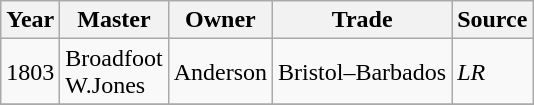<table class=" wikitable">
<tr>
<th>Year</th>
<th>Master</th>
<th>Owner</th>
<th>Trade</th>
<th>Source</th>
</tr>
<tr>
<td>1803</td>
<td>Broadfoot<br>W.Jones</td>
<td>Anderson</td>
<td>Bristol–Barbados</td>
<td><em>LR</em></td>
</tr>
<tr>
</tr>
</table>
